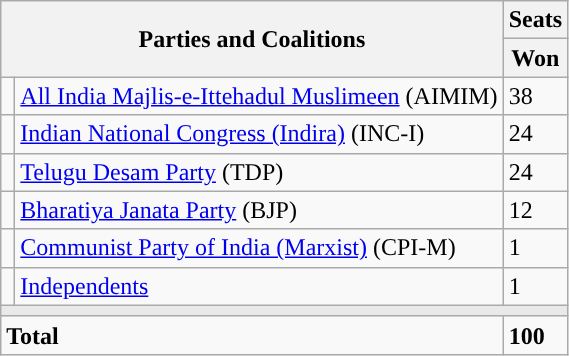<table class="wikitable sortable">
<tr>
<th colspan="2" rowspan="2" width="150">Parties and Coalitions</th>
<th>Seats</th>
</tr>
<tr>
<th>Won</th>
</tr>
<tr>
<td></td>
<td align="left"><a href='#'>All India Majlis-e-Ittehadul Muslimeen</a> (AIMIM)</td>
<td>38</td>
</tr>
<tr>
<td width="2"></td>
<td align="left"><a href='#'>Indian National Congress (Indira)</a> (INC-I)</td>
<td>24</td>
</tr>
<tr>
<td></td>
<td align="left"><a href='#'>Telugu Desam Party</a> (TDP)</td>
<td>24</td>
</tr>
<tr>
<td></td>
<td align="left"><a href='#'>Bharatiya Janata Party</a> (BJP)</td>
<td>12</td>
</tr>
<tr>
<td></td>
<td align="left"><a href='#'>Communist Party of India (Marxist)</a> (CPI-M)</td>
<td>1</td>
</tr>
<tr>
<td></td>
<td align="left"><a href='#'>Independents</a></td>
<td>1</td>
</tr>
<tr>
<td colspan="3" bgcolor="#E9E9E9"></td>
</tr>
<tr style="font-weight:bold;">
<td colspan="2" align="left">Total</td>
<td>100</td>
</tr>
</table>
